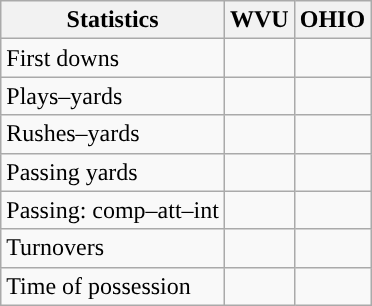<table class="wikitable" style="float:left">
<tr>
<th>Statistics</th>
<th>WVU</th>
<th>OHIO</th>
</tr>
<tr>
<td>First downs</td>
<td></td>
<td></td>
</tr>
<tr>
<td>Plays–yards</td>
<td></td>
<td></td>
</tr>
<tr>
<td>Rushes–yards</td>
<td></td>
<td></td>
</tr>
<tr>
<td>Passing yards</td>
<td></td>
<td></td>
</tr>
<tr>
<td>Passing: comp–att–int</td>
<td></td>
<td></td>
</tr>
<tr>
<td>Turnovers</td>
<td></td>
<td></td>
</tr>
<tr>
<td>Time of possession</td>
<td></td>
<td></td>
</tr>
</table>
